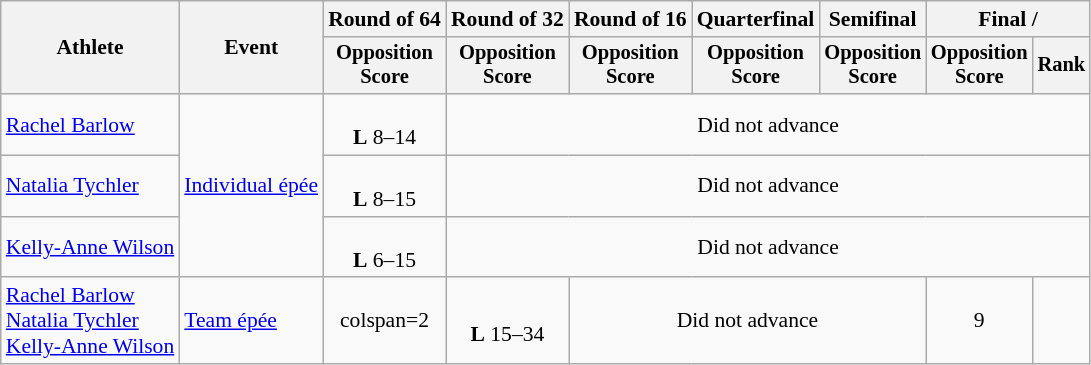<table class="wikitable" style="font-size:90%">
<tr>
<th rowspan="2">Athlete</th>
<th rowspan="2">Event</th>
<th>Round of 64</th>
<th>Round of 32</th>
<th>Round of 16</th>
<th>Quarterfinal</th>
<th>Semifinal</th>
<th colspan=2>Final / </th>
</tr>
<tr style="font-size:95%">
<th>Opposition <br> Score</th>
<th>Opposition <br> Score</th>
<th>Opposition <br> Score</th>
<th>Opposition <br> Score</th>
<th>Opposition <br> Score</th>
<th>Opposition <br> Score</th>
<th>Rank</th>
</tr>
<tr align=center>
<td align=left><a href='#'>Rachel Barlow</a></td>
<td align=left rowspan=3><a href='#'>Individual épée</a></td>
<td><br><strong>L</strong> 8–14</td>
<td colspan=6>Did not advance</td>
</tr>
<tr align=center>
<td align=left><a href='#'>Natalia Tychler</a></td>
<td><br><strong>L</strong> 8–15</td>
<td colspan=6>Did not advance</td>
</tr>
<tr align=center>
<td align=left><a href='#'>Kelly-Anne Wilson</a></td>
<td><br><strong>L</strong> 6–15</td>
<td colspan=6>Did not advance</td>
</tr>
<tr align=center>
<td align=left><a href='#'>Rachel Barlow</a><br><a href='#'>Natalia Tychler</a><br><a href='#'>Kelly-Anne Wilson</a></td>
<td align=left><a href='#'>Team épée</a></td>
<td>colspan=2 </td>
<td><br><strong>L</strong> 15–34</td>
<td colspan=3>Did not advance</td>
<td>9</td>
</tr>
</table>
